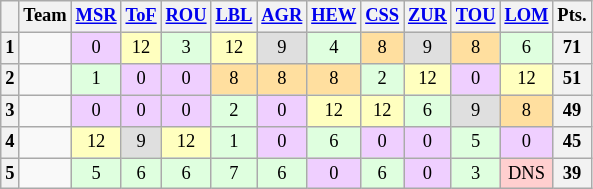<table class="wikitable" style="font-size:77%; text-align:center">
<tr>
<th></th>
<th>Team</th>
<th><a href='#'>MSR</a></th>
<th><a href='#'>ToF</a></th>
<th><a href='#'>ROU</a></th>
<th><a href='#'>LBL</a></th>
<th><a href='#'>AGR</a></th>
<th><a href='#'>HEW</a></th>
<th><a href='#'>CSS</a></th>
<th><a href='#'>ZUR</a></th>
<th><a href='#'>TOU</a></th>
<th><a href='#'>LOM</a></th>
<th>Pts.</th>
</tr>
<tr>
<th>1</th>
<td style="text-align:left;"></td>
<td style="background:#EFCFFF;">0</td>
<td style="background:#FFFFBF;">12</td>
<td style="background:#dfffdf;">3</td>
<td style="background:#FFFFBF;">12</td>
<td style="background:#dfdfdf;">9</td>
<td style="background:#dfffdf;">4</td>
<td style="background:#ffdf9f;">8</td>
<td style="background:#dfdfdf;">9</td>
<td style="background:#ffdf9f;">8</td>
<td style="background:#dfffdf;">6</td>
<th>71</th>
</tr>
<tr>
<th>2</th>
<td style="text-align:left;"></td>
<td style="background:#dfffdf;">1</td>
<td style="background:#EFCFFF;">0</td>
<td style="background:#EFCFFF;">0</td>
<td style="background:#ffdf9f;">8</td>
<td style="background:#ffdf9f;">8</td>
<td style="background:#ffdf9f;">8</td>
<td style="background:#dfffdf;">2</td>
<td style="background:#FFFFBF;">12</td>
<td style="background:#EFCFFF;">0</td>
<td style="background:#FFFFBF;">12</td>
<th>51</th>
</tr>
<tr>
<th>3</th>
<td style="text-align:left;"></td>
<td style="background:#EFCFFF;">0</td>
<td style="background:#EFCFFF;">0</td>
<td style="background:#EFCFFF;">0</td>
<td style="background:#dfffdf;">2</td>
<td style="background:#EFCFFF;">0</td>
<td style="background:#FFFFBF;">12</td>
<td style="background:#FFFFBF;">12</td>
<td style="background:#dfffdf;">6</td>
<td style="background:#dfdfdf;">9</td>
<td style="background:#ffdf9f;">8</td>
<th>49</th>
</tr>
<tr>
<th>4</th>
<td style="text-align:left;"></td>
<td style="background:#FFFFBF;">12</td>
<td style="background:#dfdfdf;">9</td>
<td style="background:#FFFFBF;">12</td>
<td style="background:#dfffdf;">1</td>
<td style="background:#EFCFFF;">0</td>
<td style="background:#dfffdf;">6</td>
<td style="background:#EFCFFF;">0</td>
<td style="background:#EFCFFF;">0</td>
<td style="background:#dfffdf;">5</td>
<td style="background:#EFCFFF;">0</td>
<th>45</th>
</tr>
<tr>
<th>5</th>
<td style="text-align:left;"></td>
<td style="background:#dfffdf;">5</td>
<td style="background:#dfffdf;">6</td>
<td style="background:#dfffdf;">6</td>
<td style="background:#dfffdf;">7</td>
<td style="background:#dfffdf;">6</td>
<td style="background:#EFCFFF;">0</td>
<td style="background:#dfffdf;">6</td>
<td style="background:#EFCFFF;">0</td>
<td style="background:#dfffdf;">3</td>
<td style="background:#FFCFCF;">DNS</td>
<th>39</th>
</tr>
</table>
